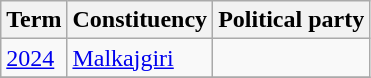<table class="wikitable sortable">
<tr>
<th>Term</th>
<th>Constituency</th>
<th colspan=2>Political party</th>
</tr>
<tr>
<td><a href='#'>2024</a></td>
<td><a href='#'>Malkajgiri</a></td>
<td></td>
</tr>
<tr>
</tr>
</table>
